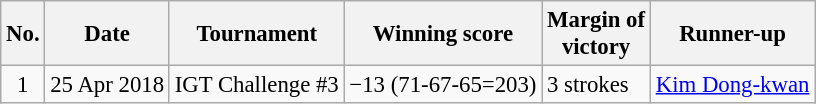<table class="wikitable" style="font-size:95%;">
<tr>
<th>No.</th>
<th>Date</th>
<th>Tournament</th>
<th>Winning score</th>
<th>Margin of<br>victory</th>
<th>Runner-up</th>
</tr>
<tr>
<td align=center>1</td>
<td align=right>25 Apr 2018</td>
<td>IGT Challenge #3</td>
<td>−13 (71-67-65=203)</td>
<td>3 strokes</td>
<td> <a href='#'>Kim Dong-kwan</a></td>
</tr>
</table>
